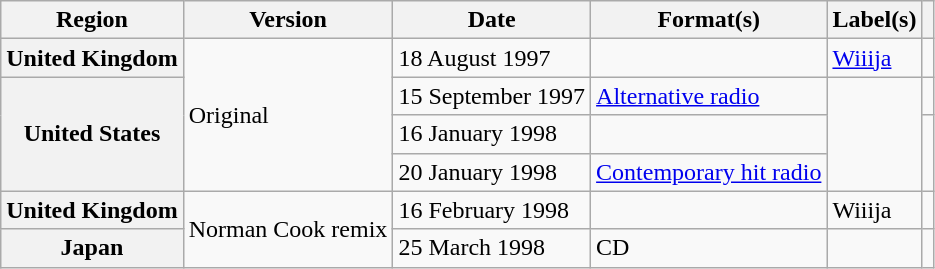<table class="wikitable plainrowheaders">
<tr>
<th scope="col">Region</th>
<th scope="col">Version</th>
<th scope="col">Date</th>
<th scope="col">Format(s)</th>
<th scope="col">Label(s)</th>
<th scope="col"></th>
</tr>
<tr>
<th scope="row">United Kingdom</th>
<td rowspan="4">Original</td>
<td>18 August 1997</td>
<td></td>
<td><a href='#'>Wiiija</a></td>
<td></td>
</tr>
<tr>
<th scope="row" rowspan="3">United States</th>
<td>15 September 1997</td>
<td><a href='#'>Alternative radio</a></td>
<td rowspan="3"></td>
<td></td>
</tr>
<tr>
<td>16 January 1998</td>
<td></td>
<td rowspan="2"></td>
</tr>
<tr>
<td>20 January 1998</td>
<td><a href='#'>Contemporary hit radio</a></td>
</tr>
<tr>
<th scope="row">United Kingdom</th>
<td rowspan="2">Norman Cook remix</td>
<td>16 February 1998</td>
<td></td>
<td>Wiiija</td>
<td></td>
</tr>
<tr>
<th scope="row">Japan</th>
<td>25 March 1998</td>
<td>CD</td>
<td></td>
<td></td>
</tr>
</table>
